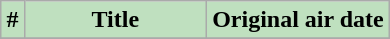<table class="wikitable plainrowheaders" style="background:#fff; margin:auto; width:auto;">
<tr>
<th style="background: #bfe0bf; width: 6%;">#</th>
<th style="background: #bfe0bf; width: 47%;">Title</th>
<th style="background: #bfe0bf; width: 47%;">Original air date</th>
</tr>
<tr>
</tr>
</table>
